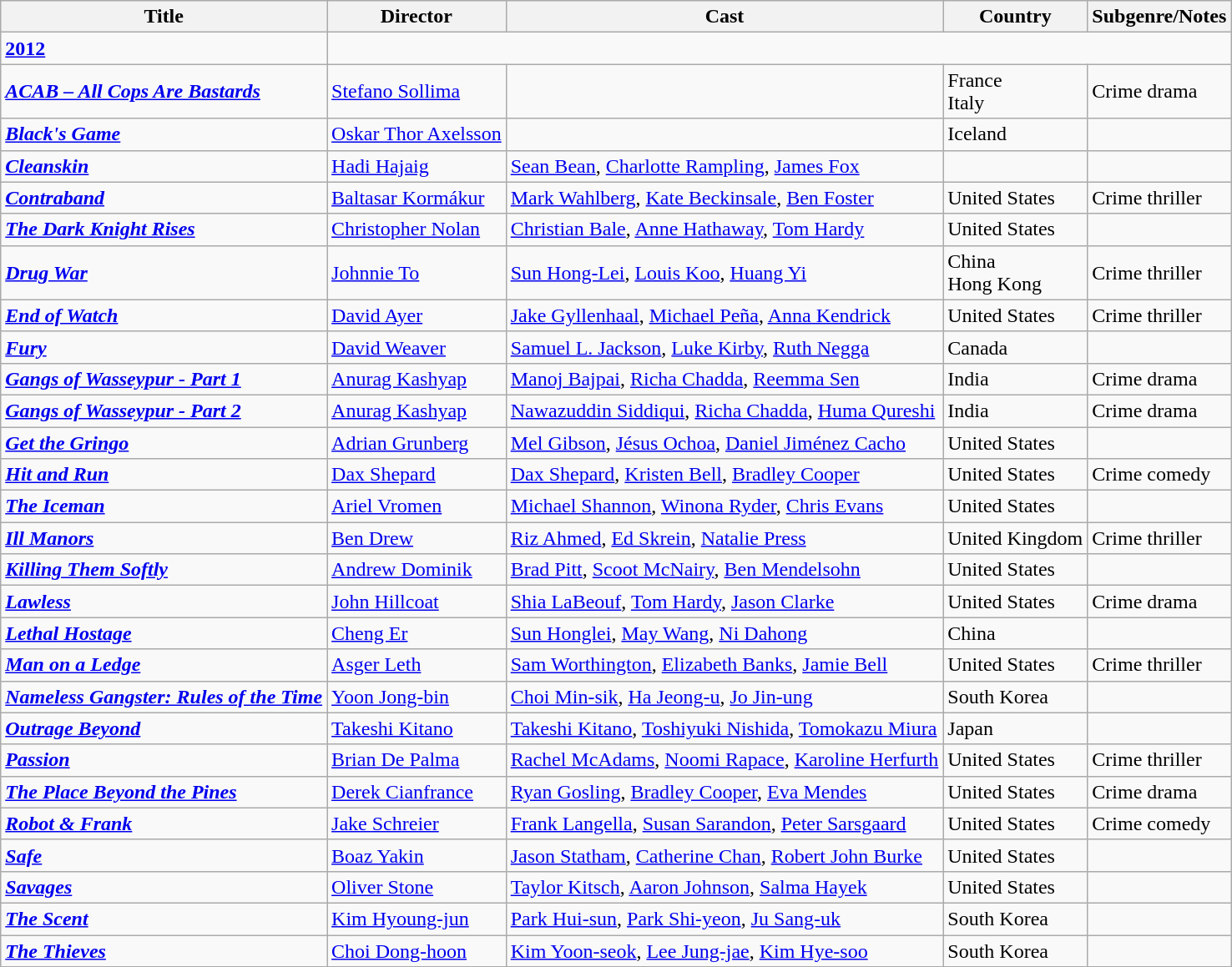<table class="wikitable">
<tr>
<th>Title</th>
<th>Director</th>
<th>Cast</th>
<th>Country</th>
<th>Subgenre/Notes</th>
</tr>
<tr>
<td><strong><a href='#'>2012</a></strong></td>
</tr>
<tr>
<td><strong><em><a href='#'>ACAB – All Cops Are Bastards</a></em></strong></td>
<td><a href='#'>Stefano Sollima</a></td>
<td></td>
<td>France<br>Italy</td>
<td>Crime drama</td>
</tr>
<tr>
<td><strong><em><a href='#'>Black's Game</a></em></strong></td>
<td><a href='#'>Oskar Thor Axelsson</a></td>
<td></td>
<td>Iceland</td>
<td></td>
</tr>
<tr>
<td><strong><em><a href='#'>Cleanskin</a></em></strong></td>
<td><a href='#'>Hadi Hajaig</a></td>
<td><a href='#'>Sean Bean</a>, <a href='#'>Charlotte Rampling</a>, <a href='#'>James Fox</a></td>
<td></td>
<td></td>
</tr>
<tr>
<td><strong><em><a href='#'>Contraband</a></em></strong></td>
<td><a href='#'>Baltasar Kormákur</a></td>
<td><a href='#'>Mark Wahlberg</a>, <a href='#'>Kate Beckinsale</a>, <a href='#'>Ben Foster</a></td>
<td>United States</td>
<td>Crime thriller</td>
</tr>
<tr>
<td><strong><em><a href='#'>The Dark Knight Rises</a></em></strong></td>
<td><a href='#'>Christopher Nolan</a></td>
<td><a href='#'>Christian Bale</a>, <a href='#'>Anne Hathaway</a>, <a href='#'>Tom Hardy</a></td>
<td>United States</td>
<td></td>
</tr>
<tr>
<td><strong><em><a href='#'>Drug War</a></em></strong></td>
<td><a href='#'>Johnnie To</a></td>
<td><a href='#'>Sun Hong-Lei</a>, <a href='#'>Louis Koo</a>, <a href='#'>Huang Yi</a></td>
<td>China<br>Hong Kong</td>
<td>Crime thriller</td>
</tr>
<tr>
<td><strong><em><a href='#'>End of Watch</a></em></strong></td>
<td><a href='#'>David Ayer</a></td>
<td><a href='#'>Jake Gyllenhaal</a>, <a href='#'>Michael Peña</a>, <a href='#'>Anna Kendrick</a></td>
<td>United States</td>
<td>Crime thriller</td>
</tr>
<tr>
<td><strong><em><a href='#'>Fury</a></em></strong></td>
<td><a href='#'>David Weaver</a></td>
<td><a href='#'>Samuel L. Jackson</a>, <a href='#'>Luke Kirby</a>, <a href='#'>Ruth Negga</a></td>
<td>Canada</td>
<td></td>
</tr>
<tr>
<td><strong><em><a href='#'>Gangs of Wasseypur - Part 1</a></em></strong></td>
<td><a href='#'>Anurag Kashyap</a></td>
<td><a href='#'>Manoj Bajpai</a>, <a href='#'>Richa Chadda</a>, <a href='#'>Reemma Sen</a></td>
<td>India</td>
<td>Crime drama</td>
</tr>
<tr>
<td><strong><em><a href='#'>Gangs of Wasseypur - Part 2</a></em></strong></td>
<td><a href='#'>Anurag Kashyap</a></td>
<td><a href='#'>Nawazuddin Siddiqui</a>, <a href='#'>Richa Chadda</a>, <a href='#'>Huma Qureshi</a></td>
<td>India</td>
<td>Crime drama</td>
</tr>
<tr>
<td><strong><em><a href='#'>Get the Gringo</a></em></strong></td>
<td><a href='#'>Adrian Grunberg</a></td>
<td><a href='#'>Mel Gibson</a>, <a href='#'>Jésus Ochoa</a>, <a href='#'>Daniel Jiménez Cacho</a></td>
<td>United States</td>
<td></td>
</tr>
<tr>
<td><strong><em><a href='#'>Hit and Run</a></em></strong></td>
<td><a href='#'>Dax Shepard</a></td>
<td><a href='#'>Dax Shepard</a>, <a href='#'>Kristen Bell</a>, <a href='#'>Bradley Cooper</a></td>
<td>United States</td>
<td>Crime comedy</td>
</tr>
<tr>
<td><strong><em><a href='#'>The Iceman</a></em></strong></td>
<td><a href='#'>Ariel Vromen</a></td>
<td><a href='#'>Michael Shannon</a>, <a href='#'>Winona Ryder</a>, <a href='#'>Chris Evans</a></td>
<td>United States</td>
<td></td>
</tr>
<tr>
<td><strong><em><a href='#'>Ill Manors</a></em></strong></td>
<td><a href='#'>Ben Drew</a></td>
<td><a href='#'>Riz Ahmed</a>, <a href='#'>Ed Skrein</a>, <a href='#'>Natalie Press</a></td>
<td>United Kingdom</td>
<td>Crime thriller</td>
</tr>
<tr>
<td><strong><em><a href='#'>Killing Them Softly</a></em></strong></td>
<td><a href='#'>Andrew Dominik</a></td>
<td><a href='#'>Brad Pitt</a>, <a href='#'>Scoot McNairy</a>, <a href='#'>Ben Mendelsohn</a></td>
<td>United States</td>
<td></td>
</tr>
<tr>
<td><strong><em><a href='#'>Lawless</a></em></strong></td>
<td><a href='#'>John Hillcoat</a></td>
<td><a href='#'>Shia LaBeouf</a>, <a href='#'>Tom Hardy</a>, <a href='#'>Jason Clarke</a></td>
<td>United States</td>
<td>Crime drama</td>
</tr>
<tr>
<td><strong><em><a href='#'>Lethal Hostage</a></em></strong></td>
<td><a href='#'>Cheng Er</a></td>
<td><a href='#'>Sun Honglei</a>, <a href='#'>May Wang</a>, <a href='#'>Ni Dahong</a></td>
<td>China</td>
<td></td>
</tr>
<tr>
<td><strong><em><a href='#'>Man on a Ledge</a></em></strong></td>
<td><a href='#'>Asger Leth</a></td>
<td><a href='#'>Sam Worthington</a>, <a href='#'>Elizabeth Banks</a>, <a href='#'>Jamie Bell</a></td>
<td>United States</td>
<td>Crime thriller</td>
</tr>
<tr>
<td><strong><em><a href='#'>Nameless Gangster: Rules of the Time</a></em></strong></td>
<td><a href='#'>Yoon Jong-bin</a></td>
<td><a href='#'>Choi Min-sik</a>, <a href='#'>Ha Jeong-u</a>, <a href='#'>Jo Jin-ung</a></td>
<td>South Korea</td>
<td></td>
</tr>
<tr>
<td><strong><em><a href='#'>Outrage Beyond</a></em></strong></td>
<td><a href='#'>Takeshi Kitano</a></td>
<td><a href='#'>Takeshi Kitano</a>, <a href='#'>Toshiyuki Nishida</a>, <a href='#'>Tomokazu Miura</a></td>
<td>Japan</td>
<td></td>
</tr>
<tr>
<td><strong><em><a href='#'>Passion</a></em></strong></td>
<td><a href='#'>Brian De Palma</a></td>
<td><a href='#'>Rachel McAdams</a>, <a href='#'>Noomi Rapace</a>, <a href='#'>Karoline Herfurth</a></td>
<td>United States</td>
<td>Crime thriller</td>
</tr>
<tr>
<td><strong><em><a href='#'>The Place Beyond the Pines</a></em></strong></td>
<td><a href='#'>Derek Cianfrance</a></td>
<td><a href='#'>Ryan Gosling</a>, <a href='#'>Bradley Cooper</a>, <a href='#'>Eva Mendes</a></td>
<td>United States</td>
<td>Crime drama</td>
</tr>
<tr>
<td><strong><em><a href='#'>Robot & Frank</a></em></strong></td>
<td><a href='#'>Jake Schreier</a></td>
<td><a href='#'>Frank Langella</a>, <a href='#'>Susan Sarandon</a>, <a href='#'>Peter Sarsgaard</a></td>
<td>United States</td>
<td>Crime comedy</td>
</tr>
<tr>
<td><strong><em><a href='#'>Safe</a></em></strong></td>
<td><a href='#'>Boaz Yakin</a></td>
<td><a href='#'>Jason Statham</a>, <a href='#'>Catherine Chan</a>, <a href='#'>Robert John Burke</a></td>
<td>United States</td>
<td></td>
</tr>
<tr>
<td><strong><em><a href='#'>Savages</a></em></strong></td>
<td><a href='#'>Oliver Stone</a></td>
<td><a href='#'>Taylor Kitsch</a>, <a href='#'>Aaron Johnson</a>, <a href='#'>Salma Hayek</a></td>
<td>United States</td>
<td></td>
</tr>
<tr>
<td><strong><em><a href='#'>The Scent</a></em></strong></td>
<td><a href='#'>Kim Hyoung-jun</a></td>
<td><a href='#'>Park Hui-sun</a>, <a href='#'>Park Shi-yeon</a>, <a href='#'>Ju Sang-uk</a></td>
<td>South Korea</td>
<td></td>
</tr>
<tr>
<td><strong><em><a href='#'>The Thieves</a></em></strong></td>
<td><a href='#'>Choi Dong-hoon</a></td>
<td><a href='#'>Kim Yoon-seok</a>, <a href='#'>Lee Jung-jae</a>, <a href='#'>Kim Hye-soo</a></td>
<td>South Korea</td>
<td></td>
</tr>
<tr>
</tr>
</table>
